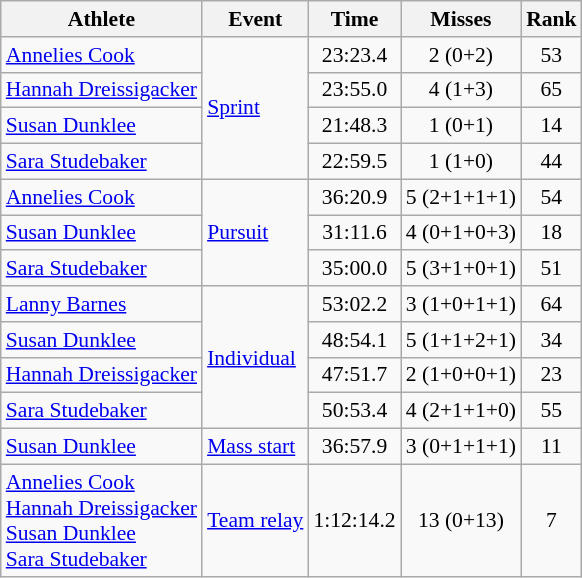<table class=wikitable style=font-size:90%;text-align:center>
<tr>
<th>Athlete</th>
<th>Event</th>
<th>Time</th>
<th>Misses</th>
<th>Rank</th>
</tr>
<tr>
<td align=left><a href='#'>Annelies Cook</a></td>
<td align=left rowspan=4><a href='#'>Sprint</a></td>
<td>23:23.4</td>
<td>2 (0+2)</td>
<td>53</td>
</tr>
<tr>
<td align=left><a href='#'>Hannah Dreissigacker</a></td>
<td>23:55.0</td>
<td>4 (1+3)</td>
<td>65</td>
</tr>
<tr>
<td align=left><a href='#'>Susan Dunklee</a></td>
<td>21:48.3</td>
<td>1 (0+1)</td>
<td>14</td>
</tr>
<tr>
<td align=left><a href='#'>Sara Studebaker</a></td>
<td>22:59.5</td>
<td>1 (1+0)</td>
<td>44</td>
</tr>
<tr>
<td align=left><a href='#'>Annelies Cook</a></td>
<td align=left rowspan=3><a href='#'>Pursuit</a></td>
<td>36:20.9</td>
<td>5 (2+1+1+1)</td>
<td>54</td>
</tr>
<tr>
<td align=left><a href='#'>Susan Dunklee</a></td>
<td>31:11.6</td>
<td>4 (0+1+0+3)</td>
<td>18</td>
</tr>
<tr>
<td align=left><a href='#'>Sara Studebaker</a></td>
<td>35:00.0</td>
<td>5 (3+1+0+1)</td>
<td>51</td>
</tr>
<tr>
<td align=left><a href='#'>Lanny Barnes</a></td>
<td align=left rowspan=4><a href='#'>Individual</a></td>
<td>53:02.2</td>
<td>3 (1+0+1+1)</td>
<td>64</td>
</tr>
<tr>
<td align=left><a href='#'>Susan Dunklee</a></td>
<td>48:54.1</td>
<td>5 (1+1+2+1)</td>
<td>34</td>
</tr>
<tr>
<td align=left><a href='#'>Hannah Dreissigacker</a></td>
<td>47:51.7</td>
<td>2 (1+0+0+1)</td>
<td>23</td>
</tr>
<tr>
<td align=left><a href='#'>Sara Studebaker</a></td>
<td>50:53.4</td>
<td>4 (2+1+1+0)</td>
<td>55</td>
</tr>
<tr>
<td align=left><a href='#'>Susan Dunklee</a></td>
<td align=left><a href='#'>Mass start</a></td>
<td>36:57.9</td>
<td>3 (0+1+1+1)</td>
<td>11</td>
</tr>
<tr>
<td align=left><a href='#'>Annelies Cook</a><br><a href='#'>Hannah Dreissigacker</a><br><a href='#'>Susan Dunklee</a><br><a href='#'>Sara Studebaker</a></td>
<td align=left><a href='#'>Team relay</a></td>
<td>1:12:14.2</td>
<td>13 (0+13)</td>
<td>7</td>
</tr>
</table>
